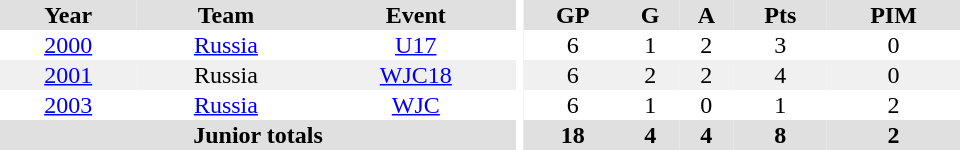<table border="0" cellpadding="1" cellspacing="0" ID="Table3" style="text-align:center; width:40em">
<tr bgcolor="#e0e0e0">
<th>Year</th>
<th>Team</th>
<th>Event</th>
<th rowspan="102" bgcolor="#ffffff"></th>
<th>GP</th>
<th>G</th>
<th>A</th>
<th>Pts</th>
<th>PIM</th>
</tr>
<tr>
<td><a href='#'>2000</a></td>
<td><a href='#'>Russia</a></td>
<td><a href='#'>U17</a></td>
<td>6</td>
<td>1</td>
<td>2</td>
<td>3</td>
<td>0</td>
</tr>
<tr bgcolor="#f0f0f0">
<td><a href='#'>2001</a></td>
<td>Russia</td>
<td><a href='#'>WJC18</a></td>
<td>6</td>
<td>2</td>
<td>2</td>
<td>4</td>
<td>0</td>
</tr>
<tr>
<td><a href='#'>2003</a></td>
<td><a href='#'>Russia</a></td>
<td><a href='#'>WJC</a></td>
<td>6</td>
<td>1</td>
<td>0</td>
<td>1</td>
<td>2</td>
</tr>
<tr bgcolor="#e0e0e0">
<th colspan="3">Junior totals</th>
<th>18</th>
<th>4</th>
<th>4</th>
<th>8</th>
<th>2</th>
</tr>
</table>
